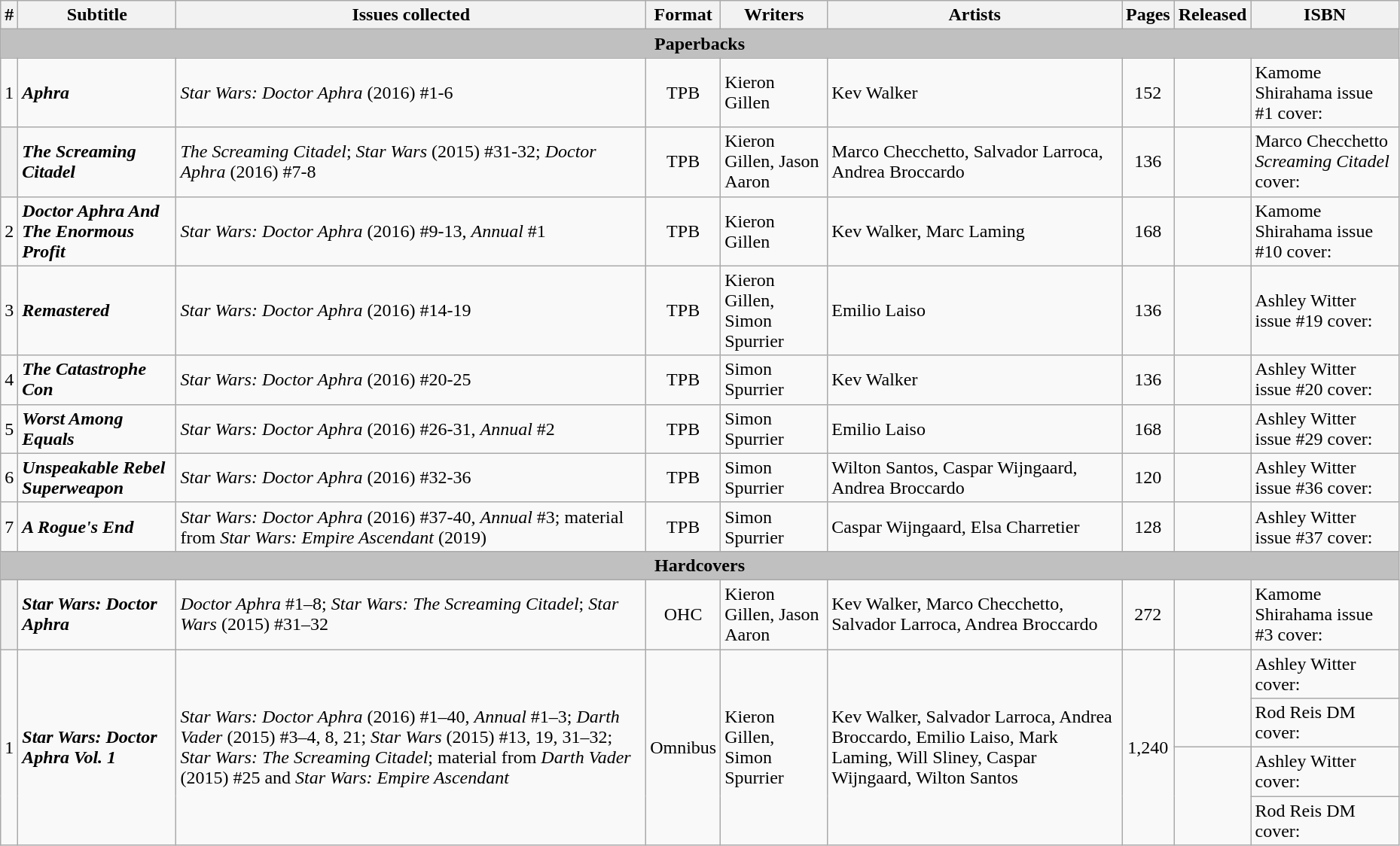<table class="wikitable sortable" width=98%>
<tr>
<th class="unsortable">#</th>
<th class="unsortable">Subtitle</th>
<th class="unsortable">Issues collected</th>
<th>Format</th>
<th class="unsortable">Writers</th>
<th class="unsortable">Artists</th>
<th class="unsortable">Pages</th>
<th>Released</th>
<th class="unsortable">ISBN</th>
</tr>
<tr>
<th colspan=9 style="background-color: silver;">Paperbacks</th>
</tr>
<tr>
<td>1</td>
<td><strong><em>Aphra</em></strong></td>
<td><em>Star Wars: Doctor Aphra</em> (2016) #1-6</td>
<td style="text-align: center;">TPB</td>
<td>Kieron Gillen</td>
<td>Kev Walker</td>
<td style="text-align: center;">152</td>
<td></td>
<td>Kamome Shirahama issue #1 cover: </td>
</tr>
<tr>
<th style="background-color: light grey;"></th>
<td><strong><em>The Screaming Citadel</em></strong></td>
<td><em>The Screaming Citadel</em>; <em>Star Wars</em> (2015) #31-32; <em>Doctor Aphra</em> (2016) #7-8</td>
<td style="text-align: center;">TPB</td>
<td>Kieron Gillen, Jason Aaron</td>
<td>Marco Checchetto, Salvador Larroca, Andrea Broccardo</td>
<td style="text-align: center;">136</td>
<td></td>
<td>Marco Checchetto <em>Screaming Citadel</em> cover: </td>
</tr>
<tr>
<td>2</td>
<td><strong><em>Doctor Aphra And The Enormous Profit</em></strong></td>
<td><em>Star Wars: Doctor Aphra</em> (2016) #9-13, <em>Annual</em> #1</td>
<td style="text-align: center;">TPB</td>
<td>Kieron Gillen</td>
<td>Kev Walker, Marc Laming</td>
<td style="text-align: center;">168</td>
<td></td>
<td>Kamome Shirahama issue #10 cover: </td>
</tr>
<tr>
<td>3</td>
<td><strong><em>Remastered</em></strong></td>
<td><em>Star Wars: Doctor Aphra</em> (2016) #14-19</td>
<td style="text-align: center;">TPB</td>
<td>Kieron Gillen, Simon Spurrier</td>
<td>Emilio Laiso</td>
<td style="text-align: center;">136</td>
<td></td>
<td>Ashley Witter issue #19 cover: </td>
</tr>
<tr>
<td>4</td>
<td><strong><em>The Catastrophe Con</em></strong></td>
<td><em>Star Wars: Doctor Aphra</em> (2016) #20-25</td>
<td style="text-align: center;">TPB</td>
<td>Simon Spurrier</td>
<td>Kev Walker</td>
<td style="text-align: center;">136</td>
<td></td>
<td>Ashley Witter issue #20 cover: </td>
</tr>
<tr>
<td>5</td>
<td><strong><em>Worst Among Equals</em></strong></td>
<td><em>Star Wars: Doctor Aphra</em> (2016) #26-31, <em>Annual</em> #2</td>
<td style="text-align: center;">TPB</td>
<td>Simon Spurrier</td>
<td>Emilio Laiso</td>
<td style="text-align: center;">168</td>
<td></td>
<td>Ashley Witter issue #29 cover: </td>
</tr>
<tr>
<td>6</td>
<td><strong><em>Unspeakable Rebel Superweapon</em></strong></td>
<td><em>Star Wars: Doctor Aphra</em> (2016) #32-36</td>
<td style="text-align: center;">TPB</td>
<td>Simon Spurrier</td>
<td>Wilton Santos, Caspar Wijngaard, Andrea Broccardo</td>
<td style="text-align: center;">120</td>
<td></td>
<td>Ashley Witter issue #36 cover: </td>
</tr>
<tr>
<td>7</td>
<td><strong><em>A Rogue's End</em></strong></td>
<td><em>Star Wars: Doctor Aphra</em> (2016) #37-40, <em>Annual</em> #3; material from <em>Star Wars: Empire Ascendant</em> (2019)</td>
<td style="text-align: center;">TPB</td>
<td>Simon Spurrier</td>
<td>Caspar Wijngaard, Elsa Charretier</td>
<td style="text-align: center;">128</td>
<td></td>
<td>Ashley Witter issue #37 cover: </td>
</tr>
<tr>
<th colspan=9 style="background-color: silver;">Hardcovers</th>
</tr>
<tr>
<th style="background-color: light grey;"></th>
<td><strong><em>Star Wars: Doctor Aphra</em></strong></td>
<td><em>Doctor Aphra</em> #1–8; <em>Star Wars: The Screaming Citadel</em>; <em>Star Wars</em> (2015) #31–32</td>
<td style="text-align: center;">OHC</td>
<td>Kieron Gillen, Jason Aaron</td>
<td>Kev Walker, Marco Checchetto, Salvador Larroca, Andrea Broccardo</td>
<td style="text-align: center;">272</td>
<td></td>
<td>Kamome Shirahama issue #3 cover: </td>
</tr>
<tr>
<td rowspan=4>1</td>
<td rowspan=4><strong><em>Star Wars: Doctor Aphra Vol. 1</em></strong></td>
<td rowspan=4><em>Star Wars: Doctor Aphra</em> (2016) #1–40, <em>Annual</em> #1–3; <em>Darth Vader</em> (2015) #3–4, 8, 21; <em>Star Wars</em> (2015) #13, 19, 31–32; <em>Star Wars: The Screaming Citadel</em>; material from <em>Darth Vader</em> (2015) #25 and <em>Star Wars: Empire Ascendant</em></td>
<td rowspan=4 style="text-align: center;">Omnibus</td>
<td rowspan=4>Kieron Gillen, Simon Spurrier</td>
<td rowspan=4>Kev Walker, Salvador Larroca, Andrea Broccardo, Emilio Laiso, Mark Laming, Will Sliney, Caspar Wijngaard, Wilton Santos</td>
<td style="text-align: center;" rowspan=4>1,240</td>
<td rowspan=2></td>
<td>Ashley Witter cover: </td>
</tr>
<tr>
<td>Rod Reis DM cover: </td>
</tr>
<tr>
<td rowspan=2></td>
<td>Ashley Witter cover: </td>
</tr>
<tr>
<td>Rod Reis DM cover: </td>
</tr>
</table>
